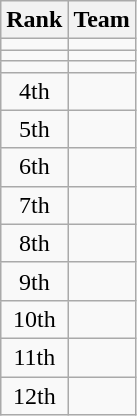<table class=wikitable style="text-align:center;">
<tr>
<th>Rank</th>
<th>Team</th>
</tr>
<tr>
<td></td>
<td align=left></td>
</tr>
<tr>
<td></td>
<td align=left></td>
</tr>
<tr>
<td></td>
<td align=left></td>
</tr>
<tr>
<td>4th</td>
<td align=left></td>
</tr>
<tr>
<td>5th</td>
<td align=left></td>
</tr>
<tr>
<td>6th</td>
<td align=left></td>
</tr>
<tr>
<td>7th</td>
<td align=left></td>
</tr>
<tr>
<td>8th</td>
<td align=left></td>
</tr>
<tr>
<td>9th</td>
<td align=left></td>
</tr>
<tr>
<td>10th</td>
<td align=left></td>
</tr>
<tr>
<td>11th</td>
<td align=left></td>
</tr>
<tr>
<td>12th</td>
<td align=left></td>
</tr>
</table>
